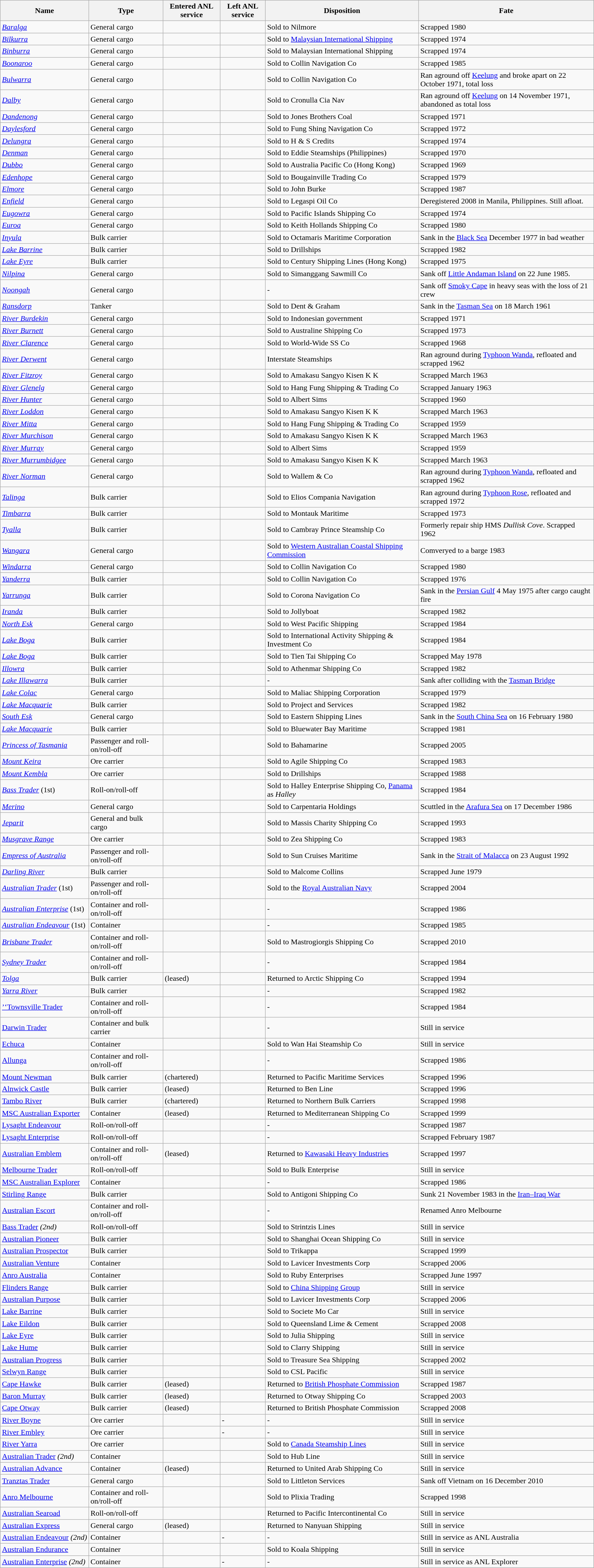<table class="wikitable sortable">
<tr>
<th>Name</th>
<th>Type</th>
<th>Entered ANL service</th>
<th>Left ANL service</th>
<th>Disposition</th>
<th>Fate</th>
</tr>
<tr>
<td><a href='#'><em>Baralga</em></a></td>
<td>General cargo</td>
<td></td>
<td></td>
<td>Sold to Nilmore</td>
<td>Scrapped 1980</td>
</tr>
<tr>
<td><a href='#'><em>Bilkurra</em></a></td>
<td>General cargo</td>
<td></td>
<td></td>
<td>Sold to <a href='#'>Malaysian International Shipping</a></td>
<td>Scrapped 1974</td>
</tr>
<tr>
<td><a href='#'><em>Binburra</em></a></td>
<td>General cargo</td>
<td></td>
<td></td>
<td>Sold to Malaysian International Shipping</td>
<td>Scrapped 1974</td>
</tr>
<tr>
<td><a href='#'><em>Boonaroo</em></a></td>
<td>General cargo</td>
<td></td>
<td></td>
<td>Sold to Collin Navigation Co</td>
<td>Scrapped 1985</td>
</tr>
<tr>
<td><a href='#'><em>Bulwarra</em></a></td>
<td>General cargo</td>
<td></td>
<td></td>
<td>Sold to Collin Navigation Co</td>
<td>Ran aground off <a href='#'>Keelung</a> and broke apart on 22 October 1971, total loss</td>
</tr>
<tr>
<td><a href='#'><em>Dalby</em></a></td>
<td>General cargo</td>
<td></td>
<td></td>
<td>Sold to Cronulla Cia Nav</td>
<td>Ran aground off <a href='#'>Keelung</a> on 14 November 1971, abandoned as total loss</td>
</tr>
<tr>
<td><a href='#'><em>Dandenong</em></a></td>
<td>General cargo</td>
<td></td>
<td></td>
<td>Sold to Jones Brothers Coal</td>
<td>Scrapped 1971</td>
</tr>
<tr>
<td><a href='#'><em>Daylesford</em></a></td>
<td>General cargo</td>
<td></td>
<td></td>
<td>Sold to Fung Shing Navigation Co</td>
<td>Scrapped 1972</td>
</tr>
<tr>
<td><a href='#'><em>Delungra</em></a></td>
<td>General cargo</td>
<td></td>
<td></td>
<td>Sold to H & S Credits</td>
<td>Scrapped 1974</td>
</tr>
<tr>
<td><a href='#'><em>Denman</em></a></td>
<td>General cargo</td>
<td></td>
<td></td>
<td>Sold to Eddie Steamships (Philippines)</td>
<td>Scrapped 1970</td>
</tr>
<tr>
<td><a href='#'><em>Dubbo</em></a></td>
<td>General cargo</td>
<td></td>
<td></td>
<td>Sold to Australia Pacific Co (Hong Kong)</td>
<td>Scrapped 1969</td>
</tr>
<tr>
<td><a href='#'><em>Edenhope</em></a></td>
<td>General cargo</td>
<td></td>
<td></td>
<td>Sold to Bougainville Trading Co</td>
<td>Scrapped 1979</td>
</tr>
<tr>
<td><a href='#'><em>Elmore</em></a></td>
<td>General cargo</td>
<td></td>
<td></td>
<td>Sold to John Burke</td>
<td>Scrapped 1987</td>
</tr>
<tr>
<td><a href='#'><em>Enfield</em></a></td>
<td>General cargo</td>
<td></td>
<td></td>
<td>Sold to Legaspi Oil Co</td>
<td>Deregistered 2008 in Manila, Philippines. Still afloat.</td>
</tr>
<tr>
<td><a href='#'><em>Eugowra</em></a></td>
<td>General cargo</td>
<td></td>
<td></td>
<td>Sold to Pacific Islands Shipping Co</td>
<td>Scrapped 1974</td>
</tr>
<tr>
<td><a href='#'><em>Euroa</em></a></td>
<td>General cargo</td>
<td></td>
<td></td>
<td>Sold to Keith Hollands Shipping Co</td>
<td>Scrapped 1980</td>
</tr>
<tr>
<td><a href='#'><em>Inyula</em></a></td>
<td>Bulk carrier</td>
<td></td>
<td></td>
<td>Sold to Octamaris Maritime Corporation</td>
<td>Sank in the <a href='#'>Black Sea</a> December 1977 in bad weather</td>
</tr>
<tr>
<td><a href='#'><em>Lake Barrine</em></a></td>
<td>Bulk carrier</td>
<td></td>
<td></td>
<td>Sold to Drillships</td>
<td>Scrapped 1982</td>
</tr>
<tr>
<td><a href='#'><em>Lake Eyre</em></a></td>
<td>Bulk carrier</td>
<td></td>
<td></td>
<td>Sold to Century Shipping Lines (Hong Kong)</td>
<td>Scrapped 1975</td>
</tr>
<tr>
<td><a href='#'><em>Nilpina</em></a></td>
<td>General cargo</td>
<td></td>
<td></td>
<td>Sold to Simanggang Sawmill Co</td>
<td>Sank off <a href='#'>Little Andaman Island</a> on 22 June 1985.</td>
</tr>
<tr>
<td><a href='#'><em>Noongah</em></a></td>
<td>General cargo</td>
<td></td>
<td></td>
<td>-</td>
<td>Sank off <a href='#'>Smoky Cape</a> in heavy seas with the loss of 21 crew</td>
</tr>
<tr>
<td><a href='#'><em>Ransdorp</em></a></td>
<td>Tanker</td>
<td></td>
<td></td>
<td>Sold to Dent & Graham</td>
<td>Sank in the <a href='#'>Tasman Sea</a> on 18 March 1961</td>
</tr>
<tr>
<td><a href='#'><em>River Burdekin</em></a></td>
<td>General cargo</td>
<td></td>
<td></td>
<td>Sold to Indonesian government</td>
<td>Scrapped 1971</td>
</tr>
<tr>
<td><a href='#'><em>River Burnett</em></a></td>
<td>General cargo</td>
<td></td>
<td></td>
<td>Sold to Australine Shipping Co</td>
<td>Scrapped 1973</td>
</tr>
<tr>
<td><a href='#'><em>River Clarence</em></a></td>
<td>General cargo</td>
<td></td>
<td></td>
<td>Sold to World-Wide SS Co</td>
<td>Scrapped 1968</td>
</tr>
<tr>
<td><a href='#'><em>River Derwent</em></a></td>
<td>General cargo</td>
<td></td>
<td></td>
<td>Interstate Steamships</td>
<td>Ran aground during <a href='#'>Typhoon Wanda</a>, refloated and scrapped 1962</td>
</tr>
<tr>
<td><a href='#'><em>River Fitzroy</em></a></td>
<td>General cargo</td>
<td></td>
<td></td>
<td>Sold to Amakasu Sangyo Kisen K K</td>
<td>Scrapped March 1963</td>
</tr>
<tr>
<td><a href='#'><em>River Glenelg</em></a></td>
<td>General cargo</td>
<td></td>
<td></td>
<td>Sold to Hang Fung Shipping & Trading Co</td>
<td>Scrapped January 1963</td>
</tr>
<tr>
<td><a href='#'><em>River Hunter</em></a></td>
<td>General cargo</td>
<td></td>
<td></td>
<td>Sold to Albert Sims</td>
<td>Scrapped 1960</td>
</tr>
<tr>
<td><a href='#'><em>River Loddon</em></a></td>
<td>General cargo</td>
<td></td>
<td></td>
<td>Sold to Amakasu Sangyo Kisen K K</td>
<td>Scrapped March 1963</td>
</tr>
<tr>
<td><a href='#'><em>River Mitta</em></a></td>
<td>General cargo</td>
<td></td>
<td></td>
<td>Sold to Hang Fung Shipping & Trading Co</td>
<td>Scrapped 1959</td>
</tr>
<tr>
<td><a href='#'><em>River Murchison</em></a></td>
<td>General cargo</td>
<td></td>
<td></td>
<td>Sold to Amakasu Sangyo Kisen K K</td>
<td>Scrapped March 1963</td>
</tr>
<tr>
<td><a href='#'><em>River Murray</em></a></td>
<td>General cargo</td>
<td></td>
<td></td>
<td>Sold to Albert Sims</td>
<td>Scrapped 1959</td>
</tr>
<tr style=white-space:nowrap>
<td><a href='#'><em>River Murrumbidgee</em></a></td>
<td>General cargo</td>
<td></td>
<td></td>
<td>Sold to Amakasu Sangyo Kisen K K</td>
<td>Scrapped March 1963</td>
</tr>
<tr>
<td><a href='#'><em>River Norman</em></a></td>
<td>General cargo</td>
<td></td>
<td></td>
<td>Sold to Wallem & Co</td>
<td>Ran aground during <a href='#'>Typhoon Wanda</a>, refloated and scrapped 1962</td>
</tr>
<tr>
<td><a href='#'><em>Talinga</em></a></td>
<td>Bulk carrier</td>
<td></td>
<td></td>
<td>Sold to Elios Compania Navigation</td>
<td>Ran aground during <a href='#'>Typhoon Rose</a>, refloated and scrapped 1972</td>
</tr>
<tr>
<td><a href='#'><em>Timbarra</em></a></td>
<td>Bulk carrier</td>
<td></td>
<td></td>
<td>Sold to Montauk Maritime</td>
<td>Scrapped 1973</td>
</tr>
<tr>
<td><a href='#'><em>Tyalla</em></a></td>
<td>Bulk carrier</td>
<td></td>
<td></td>
<td>Sold to Cambray Prince Steamship Co</td>
<td>Formerly repair ship HMS <em>Dullisk Cove</em>. Scrapped 1962</td>
</tr>
<tr>
<td><a href='#'><em>Wangara</em></a></td>
<td>General cargo</td>
<td></td>
<td></td>
<td>Sold to <a href='#'>Western Australian Coastal Shipping Commission</a></td>
<td>Comveryed to a barge 1983</td>
</tr>
<tr>
<td><a href='#'><em>Windarra</em></a></td>
<td>General cargo</td>
<td></td>
<td></td>
<td>Sold to Collin Navigation Co</td>
<td>Scrapped 1980</td>
</tr>
<tr>
<td><a href='#'><em>Yanderra</em></a></td>
<td>Bulk carrier</td>
<td></td>
<td></td>
<td>Sold to Collin Navigation Co</td>
<td>Scrapped 1976</td>
</tr>
<tr>
<td><a href='#'><em>Yarrunga</em></a></td>
<td>Bulk carrier</td>
<td></td>
<td></td>
<td>Sold to Corona Navigation Co</td>
<td>Sank in the <a href='#'>Persian Gulf</a> 4 May 1975 after cargo caught fire</td>
</tr>
<tr>
<td><a href='#'><em>Iranda</em></a></td>
<td>Bulk carrier</td>
<td></td>
<td></td>
<td>Sold to Jollyboat</td>
<td>Scrapped 1982</td>
</tr>
<tr>
<td><a href='#'><em>North Esk</em></a></td>
<td>General cargo</td>
<td></td>
<td></td>
<td>Sold to West Pacific Shipping</td>
<td>Scrapped 1984</td>
</tr>
<tr>
<td><a href='#'><em>Lake Boga</em></a></td>
<td>Bulk carrier</td>
<td></td>
<td></td>
<td>Sold to International Activity Shipping & Investment Co</td>
<td>Scrapped 1984</td>
</tr>
<tr>
<td><a href='#'><em>Lake Boga</em></a></td>
<td>Bulk carrier</td>
<td></td>
<td></td>
<td>Sold to Tien Tai Shipping Co</td>
<td>Scrapped May 1978</td>
</tr>
<tr>
<td><a href='#'><em>Illowra</em></a></td>
<td>Bulk carrier</td>
<td></td>
<td></td>
<td>Sold to Athenmar Shipping Co</td>
<td>Scrapped 1982</td>
</tr>
<tr>
<td><a href='#'><em>Lake Illawarra</em></a></td>
<td>Bulk carrier</td>
<td></td>
<td></td>
<td>-</td>
<td>Sank after colliding with the <a href='#'>Tasman Bridge</a></td>
</tr>
<tr>
<td><a href='#'><em>Lake Colac</em></a></td>
<td>General cargo</td>
<td></td>
<td></td>
<td>Sold to Maliac Shipping Corporation</td>
<td>Scrapped 1979</td>
</tr>
<tr>
<td><a href='#'><em>Lake Macquarie</em></a></td>
<td>Bulk carrier</td>
<td></td>
<td></td>
<td>Sold to Project and Services</td>
<td>Scrapped 1982</td>
</tr>
<tr>
<td><a href='#'><em>South Esk</em></a></td>
<td>General cargo</td>
<td></td>
<td></td>
<td>Sold to Eastern Shipping Lines</td>
<td>Sank in the <a href='#'>South China Sea</a> on 16 February 1980</td>
</tr>
<tr>
<td><a href='#'><em>Lake Macquarie</em></a></td>
<td>Bulk carrier</td>
<td></td>
<td></td>
<td>Sold to Bluewater Bay Maritime</td>
<td>Scrapped 1981</td>
</tr>
<tr>
<td><a href='#'><em>Princess of Tasmania</em></a></td>
<td>Passenger and roll-on/roll-off</td>
<td></td>
<td></td>
<td>Sold to Bahamarine</td>
<td>Scrapped 2005</td>
</tr>
<tr>
<td><a href='#'><em>Mount Keira</em></a></td>
<td>Ore carrier</td>
<td></td>
<td></td>
<td>Sold to Agile Shipping Co</td>
<td>Scrapped 1983</td>
</tr>
<tr>
<td><a href='#'><em>Mount Kembla</em></a></td>
<td>Ore carrier</td>
<td></td>
<td></td>
<td>Sold to Drillships</td>
<td>Scrapped 1988</td>
</tr>
<tr>
<td><a href='#'><em>Bass Trader</em></a> (1st)</td>
<td>Roll-on/roll-off</td>
<td></td>
<td></td>
<td>Sold to Halley Enterprise Shipping Co, <a href='#'>Panama</a> as <em>Halley</em></td>
<td>Scrapped 1984</td>
</tr>
<tr>
<td><a href='#'><em>Merino</em></a></td>
<td>General cargo</td>
<td></td>
<td></td>
<td>Sold to Carpentaria Holdings</td>
<td>Scuttled in the <a href='#'>Arafura Sea</a> on 17 December 1986</td>
</tr>
<tr>
<td><a href='#'><em>Jeparit</em></a></td>
<td>General and bulk cargo</td>
<td></td>
<td></td>
<td>Sold to Massis Charity Shipping Co</td>
<td>Scrapped 1993</td>
</tr>
<tr>
<td><a href='#'><em>Musgrave Range</em></a></td>
<td>Ore carrier</td>
<td></td>
<td></td>
<td>Sold to Zea Shipping Co</td>
<td>Scrapped 1983</td>
</tr>
<tr>
<td><a href='#'><em>Empress of Australia</em></a></td>
<td>Passenger and roll-on/roll-off</td>
<td></td>
<td></td>
<td>Sold to Sun Cruises Maritime</td>
<td>Sank in the <a href='#'>Strait of Malacca</a> on 23 August 1992</td>
</tr>
<tr>
<td><a href='#'><em>Darling River</em></a></td>
<td>Bulk carrier</td>
<td></td>
<td></td>
<td>Sold to Malcome Collins</td>
<td>Scrapped June 1979</td>
</tr>
<tr>
<td><a href='#'><em>Australian Trader</em></a> (1st)</td>
<td>Passenger and roll-on/roll-off</td>
<td></td>
<td></td>
<td>Sold to the <a href='#'>Royal Australian Navy</a></td>
<td>Scrapped 2004</td>
</tr>
<tr>
<td><a href='#'><em>Australian Enterprise</em></a> (1st)</td>
<td>Container and roll-on/roll-off</td>
<td></td>
<td></td>
<td>-</td>
<td>Scrapped 1986</td>
</tr>
<tr>
<td><a href='#'><em>Australian Endeavour</em></a> (1st)</td>
<td>Container</td>
<td></td>
<td></td>
<td>-</td>
<td>Scrapped 1985</td>
</tr>
<tr>
<td><a href='#'><em>Brisbane Trader</em></a></td>
<td>Container and roll-on/roll-off</td>
<td></td>
<td></td>
<td>Sold to Mastrogiorgis Shipping Co</td>
<td>Scrapped 2010</td>
</tr>
<tr>
<td><a href='#'><em>Sydney Trader</em></a></td>
<td>Container and roll-on/roll-off</td>
<td></td>
<td></td>
<td>-</td>
<td>Scrapped 1984</td>
</tr>
<tr>
<td><a href='#'><em>Tolga</em></a></td>
<td>Bulk carrier</td>
<td> (leased)</td>
<td></td>
<td>Returned to Arctic Shipping Co</td>
<td>Scrapped 1994</td>
</tr>
<tr>
<td><a href='#'><em>Yarra River</em></a></td>
<td>Bulk carrier</td>
<td></td>
<td></td>
<td>-</td>
<td>Scrapped 1982</td>
</tr>
<tr>
<td><a href='#'>’‘Townsville Trader<em></a></td>
<td>Container and roll-on/roll-off</td>
<td></td>
<td></td>
<td>-</td>
<td>Scrapped 1984</td>
</tr>
<tr>
<td><a href='#'></em>Darwin Trader<em></a></td>
<td>Container and bulk carrier</td>
<td></td>
<td></td>
<td>-</td>
<td>Still in service</td>
</tr>
<tr>
<td><a href='#'></em>Echuca<em></a></td>
<td>Container</td>
<td></td>
<td></td>
<td>Sold to Wan Hai Steamship Co</td>
<td>Still in service</td>
</tr>
<tr>
<td><a href='#'></em>Allunga<em></a></td>
<td>Container and roll-on/roll-off</td>
<td></td>
<td></td>
<td>-</td>
<td>Scrapped 1986</td>
</tr>
<tr>
<td><a href='#'></em>Mount Newman<em></a></td>
<td>Bulk carrier</td>
<td> (chartered)</td>
<td></td>
<td>Returned to Pacific Maritime Services</td>
<td>Scrapped 1996</td>
</tr>
<tr>
<td><a href='#'></em>Alnwick Castle<em></a></td>
<td>Bulk carrier</td>
<td> (leased)</td>
<td></td>
<td>Returned to Ben Line</td>
<td>Scrapped 1996</td>
</tr>
<tr>
<td><a href='#'></em>Tambo River<em></a></td>
<td>Bulk carrier</td>
<td> (chartered)</td>
<td></td>
<td>Returned to Northern Bulk Carriers</td>
<td>Scrapped 1998</td>
</tr>
<tr>
<td><a href='#'>MSC </em>Australian Exporter<em></a></td>
<td>Container</td>
<td> (leased)</td>
<td></td>
<td>Returned to Mediterranean Shipping Co</td>
<td>Scrapped 1999</td>
</tr>
<tr>
<td><a href='#'></em>Lysaght Endeavour<em></a></td>
<td>Roll-on/roll-off</td>
<td></td>
<td></td>
<td>-</td>
<td>Scrapped 1987</td>
</tr>
<tr>
<td><a href='#'></em>Lysaght Enterprise<em></a></td>
<td>Roll-on/roll-off</td>
<td></td>
<td></td>
<td>-</td>
<td>Scrapped February 1987</td>
</tr>
<tr>
<td><a href='#'></em>Australian Emblem<em></a></td>
<td>Container and roll-on/roll-off</td>
<td>(leased)</td>
<td></td>
<td>Returned to <a href='#'>Kawasaki Heavy Industries</a></td>
<td>Scrapped 1997</td>
</tr>
<tr>
<td><a href='#'></em>Melbourne Trader<em></a></td>
<td>Roll-on/roll-off</td>
<td></td>
<td></td>
<td>Sold to Bulk Enterprise</td>
<td>Still in service</td>
</tr>
<tr>
<td><a href='#'>MSC </em>Australian Explorer<em></a></td>
<td>Container</td>
<td></td>
<td></td>
<td>-</td>
<td>Scrapped 1986</td>
</tr>
<tr>
<td><a href='#'></em>Stirling Range<em></a></td>
<td>Bulk carrier</td>
<td></td>
<td></td>
<td>Sold to Antigoni Shipping Co</td>
<td>Sunk 21 November 1983 in the <a href='#'>Iran–Iraq War</a></td>
</tr>
<tr>
<td><a href='#'></em>Australian Escort<em></a></td>
<td>Container and roll-on/roll-off</td>
<td></td>
<td></td>
<td>-</td>
<td>Renamed </em>Anro Melbourne<em></td>
</tr>
<tr>
<td><a href='#'></em>Bass Trader<em></a> (2nd)</td>
<td>Roll-on/roll-off</td>
<td></td>
<td></td>
<td>Sold to Strintzis Lines</td>
<td>Still in service</td>
</tr>
<tr>
<td><a href='#'></em>Australian Pioneer<em></a></td>
<td>Bulk carrier</td>
<td></td>
<td></td>
<td>Sold to Shanghai Ocean Shipping Co</td>
<td>Still in service</td>
</tr>
<tr>
<td><a href='#'></em>Australian Prospector<em></a></td>
<td>Bulk carrier</td>
<td></td>
<td></td>
<td>Sold to Trikappa</td>
<td>Scrapped 1999</td>
</tr>
<tr>
<td><a href='#'></em>Australian Venture<em></a></td>
<td>Container</td>
<td></td>
<td></td>
<td>Sold to Lavicer Investments Corp</td>
<td>Scrapped 2006</td>
</tr>
<tr>
<td><a href='#'></em>Anro Australia<em></a></td>
<td>Container</td>
<td></td>
<td></td>
<td>Sold to Ruby Enterprises</td>
<td>Scrapped June 1997</td>
</tr>
<tr>
<td><a href='#'></em>Flinders Range<em></a></td>
<td>Bulk carrier</td>
<td></td>
<td></td>
<td>Sold to <a href='#'>China Shipping Group</a></td>
<td>Still in service</td>
</tr>
<tr>
<td><a href='#'></em>Australian Purpose<em></a></td>
<td>Bulk carrier</td>
<td></td>
<td></td>
<td>Sold to Lavicer Investments Corp</td>
<td>Scrapped 2006</td>
</tr>
<tr>
<td><a href='#'></em>Lake Barrine<em></a></td>
<td>Bulk carrier</td>
<td></td>
<td></td>
<td>Sold to Societe Mo Car</td>
<td>Still in service</td>
</tr>
<tr>
<td><a href='#'></em>Lake Eildon<em></a></td>
<td>Bulk carrier</td>
<td></td>
<td></td>
<td>Sold to Queensland Lime & Cement</td>
<td>Scrapped 2008</td>
</tr>
<tr>
<td><a href='#'></em>Lake Eyre<em></a></td>
<td>Bulk carrier</td>
<td></td>
<td></td>
<td>Sold to Julia Shipping</td>
<td>Still in service</td>
</tr>
<tr>
<td><a href='#'></em>Lake Hume<em></a></td>
<td>Bulk carrier</td>
<td></td>
<td></td>
<td>Sold to Clarry Shipping</td>
<td>Still in service</td>
</tr>
<tr>
<td><a href='#'></em>Australian Progress<em></a></td>
<td>Bulk carrier</td>
<td></td>
<td></td>
<td>Sold to Treasure Sea Shipping</td>
<td>Scrapped 2002</td>
</tr>
<tr>
<td><a href='#'></em>Selwyn Range<em></a></td>
<td>Bulk carrier</td>
<td></td>
<td></td>
<td>Sold to CSL Pacific</td>
<td>Still in service</td>
</tr>
<tr>
<td><a href='#'></em>Cape Hawke<em></a></td>
<td>Bulk carrier</td>
<td> (leased)</td>
<td></td>
<td>Returned to <a href='#'>British Phosphate Commission</a></td>
<td>Scrapped 1987</td>
</tr>
<tr>
<td><a href='#'></em>Baron Murray<em></a></td>
<td>Bulk carrier</td>
<td> (leased)</td>
<td></td>
<td>Returned to Otway Shipping Co</td>
<td>Scrapped 2003</td>
</tr>
<tr>
<td><a href='#'></em>Cape Otway<em></a></td>
<td>Bulk carrier</td>
<td> (leased)</td>
<td></td>
<td>Returned to British Phosphate Commission</td>
<td>Scrapped 2008</td>
</tr>
<tr>
<td><a href='#'></em>River Boyne<em></a></td>
<td>Ore carrier</td>
<td></td>
<td>-</td>
<td>-</td>
<td>Still in service</td>
</tr>
<tr>
<td><a href='#'></em>River Embley<em></a></td>
<td>Ore carrier</td>
<td></td>
<td>-</td>
<td>-</td>
<td>Still in service</td>
</tr>
<tr>
<td><a href='#'></em>River Yarra<em></a></td>
<td>Ore carrier</td>
<td></td>
<td></td>
<td>Sold to <a href='#'>Canada Steamship Lines</a></td>
<td>Still in service</td>
</tr>
<tr style=white-space:nowrap>
<td><a href='#'></em>Australian Trader<em></a> (2nd)</td>
<td>Container</td>
<td></td>
<td></td>
<td>Sold to Hub Line</td>
<td>Still in service</td>
</tr>
<tr>
<td><a href='#'></em>Australian Advance<em></a></td>
<td>Container</td>
<td> (leased)</td>
<td></td>
<td>Returned to United Arab Shipping Co</td>
<td>Still in service</td>
</tr>
<tr>
<td><a href='#'></em>Tranztas Trader<em></a></td>
<td>General cargo</td>
<td></td>
<td></td>
<td>Sold to Littleton Services</td>
<td>Sank off Vietnam on 16 December 2010</td>
</tr>
<tr>
<td><a href='#'></em>Anro Melbourne<em></a></td>
<td>Container and roll-on/roll-off</td>
<td></td>
<td></td>
<td>Sold to Plixia Trading</td>
<td>Scrapped 1998</td>
</tr>
<tr>
<td><a href='#'></em>Australian Searoad<em></a></td>
<td>Roll-on/roll-off</td>
<td></td>
<td></td>
<td>Returned to Pacific Intercontinental Co</td>
<td>Still in service</td>
</tr>
<tr>
<td><a href='#'></em>Australian Express<em></a></td>
<td>General cargo</td>
<td> (leased)</td>
<td></td>
<td>Returned to Nanyuan Shipping</td>
<td>Still in service</td>
</tr>
<tr style=white-space:nowrap>
<td><a href='#'></em>Australian Endeavour<em></a> (2nd)</td>
<td>Container</td>
<td></td>
<td>-</td>
<td>-</td>
<td>Still in service as </em>ANL Australia<em></td>
</tr>
<tr>
<td><a href='#'></em>Australian Endurance<em></a></td>
<td>Container</td>
<td></td>
<td></td>
<td>Sold to Koala Shipping</td>
<td>Still in service</td>
</tr>
<tr style=white-space:nowrap>
<td><a href='#'></em>Australian Enterprise<em></a> (2nd)</td>
<td>Container</td>
<td></td>
<td>-</td>
<td>-</td>
<td>Still in service as </em>ANL Explorer<em></td>
</tr>
</table>
